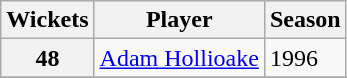<table class="wikitable">
<tr>
<th>Wickets</th>
<th>Player</th>
<th>Season</th>
</tr>
<tr>
<th>48</th>
<td> <a href='#'>Adam Hollioake</a></td>
<td>1996</td>
</tr>
<tr>
</tr>
</table>
